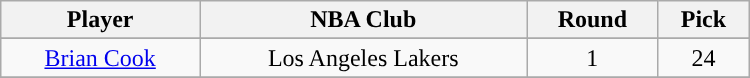<table class="wikitable" width="500">
<tr>
<th>Player</th>
<th>NBA Club</th>
<th>Round</th>
<th>Pick</th>
</tr>
<tr>
</tr>
<tr align="center" bgcolor="">
<td><a href='#'>Brian Cook</a></td>
<td>Los Angeles Lakers</td>
<td>1</td>
<td>24</td>
</tr>
<tr align="center" bgcolor="">
</tr>
</table>
